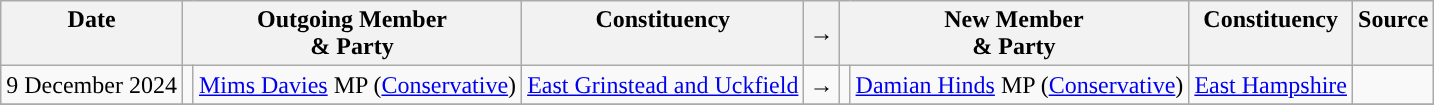<table class="wikitable">
<tr>
<th valign="top">Date</th>
<th colspan="2" valign="top">Outgoing Member<br>& Party</th>
<th valign="top">Constituency</th>
<th>→</th>
<th colspan="2" valign="top">New Member<br>& Party</th>
<th valign="top">Constituency</th>
<th valign="top">Source</th>
</tr>
<tr>
<td nowrap>9 December 2024</td>
<td style="color:inherit;background:"></td>
<td><a href='#'>Mims Davies</a> MP (<a href='#'>Conservative</a>)</td>
<td><a href='#'>East Grinstead and Uckfield</a></td>
<td>→</td>
<td style="color:inherit;background:"></td>
<td><a href='#'>Damian Hinds</a> MP (<a href='#'>Conservative</a>)</td>
<td><a href='#'>East Hampshire</a></td>
<td></td>
</tr>
<tr>
</tr>
</table>
